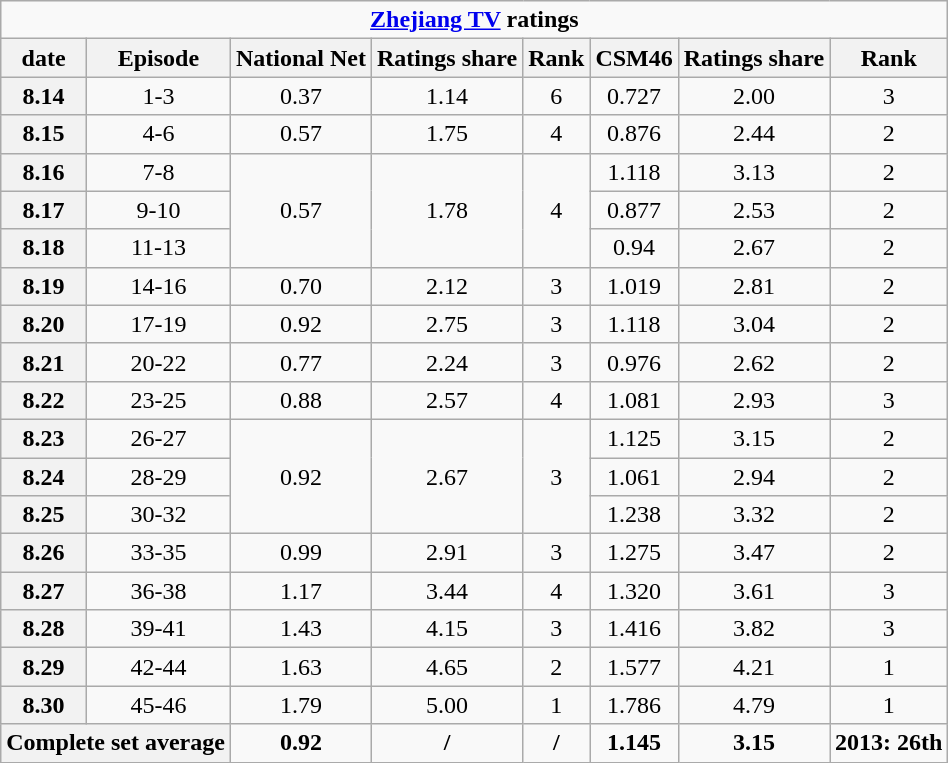<table class="wikitable sortable mw-collapsible jquery-tablesorter" style="text-align:center">
<tr>
<td colspan="8"><strong><a href='#'>Zhejiang TV</a> ratings</strong></td>
</tr>
<tr>
<th>date</th>
<th>Episode</th>
<th>National Net</th>
<th>Ratings share</th>
<th>Rank</th>
<th>CSM46</th>
<th>Ratings share</th>
<th>Rank</th>
</tr>
<tr>
<th>8.14</th>
<td>1-3</td>
<td>0.37</td>
<td>1.14</td>
<td>6</td>
<td>0.727</td>
<td>2.00</td>
<td>3</td>
</tr>
<tr>
<th>8.15</th>
<td>4-6</td>
<td>0.57</td>
<td>1.75</td>
<td>4</td>
<td>0.876</td>
<td>2.44</td>
<td>2</td>
</tr>
<tr>
<th>8.16</th>
<td>7-8</td>
<td rowspan="3">0.57</td>
<td rowspan="3">1.78</td>
<td rowspan="3">4</td>
<td>1.118</td>
<td>3.13</td>
<td>2</td>
</tr>
<tr>
<th>8.17</th>
<td>9-10</td>
<td>0.877</td>
<td>2.53</td>
<td>2</td>
</tr>
<tr>
<th>8.18</th>
<td>11-13</td>
<td>0.94</td>
<td>2.67</td>
<td>2</td>
</tr>
<tr>
<th>8.19</th>
<td>14-16</td>
<td>0.70</td>
<td>2.12</td>
<td>3</td>
<td>1.019</td>
<td>2.81</td>
<td>2</td>
</tr>
<tr>
<th>8.20</th>
<td>17-19</td>
<td>0.92</td>
<td>2.75</td>
<td>3</td>
<td>1.118</td>
<td>3.04</td>
<td>2</td>
</tr>
<tr>
<th>8.21</th>
<td>20-22</td>
<td>0.77</td>
<td>2.24</td>
<td>3</td>
<td>0.976</td>
<td>2.62</td>
<td>2</td>
</tr>
<tr>
<th>8.22</th>
<td>23-25</td>
<td>0.88</td>
<td>2.57</td>
<td>4</td>
<td>1.081</td>
<td>2.93</td>
<td>3</td>
</tr>
<tr>
<th>8.23</th>
<td>26-27</td>
<td rowspan="3">0.92</td>
<td rowspan="3">2.67</td>
<td rowspan="3">3</td>
<td>1.125</td>
<td>3.15</td>
<td>2</td>
</tr>
<tr>
<th>8.24</th>
<td>28-29</td>
<td>1.061</td>
<td>2.94</td>
<td>2</td>
</tr>
<tr>
<th>8.25</th>
<td>30-32</td>
<td>1.238</td>
<td>3.32</td>
<td>2</td>
</tr>
<tr>
<th>8.26</th>
<td>33-35</td>
<td>0.99</td>
<td>2.91</td>
<td>3</td>
<td>1.275</td>
<td>3.47</td>
<td>2</td>
</tr>
<tr>
<th>8.27</th>
<td>36-38</td>
<td>1.17</td>
<td>3.44</td>
<td>4</td>
<td>1.320</td>
<td>3.61</td>
<td>3</td>
</tr>
<tr>
<th>8.28</th>
<td>39-41</td>
<td>1.43</td>
<td>4.15</td>
<td>3</td>
<td>1.416</td>
<td>3.82</td>
<td>3</td>
</tr>
<tr>
<th>8.29</th>
<td>42-44</td>
<td>1.63</td>
<td>4.65</td>
<td>2</td>
<td>1.577</td>
<td>4.21</td>
<td>1</td>
</tr>
<tr>
<th>8.30</th>
<td>45-46</td>
<td>1.79</td>
<td>5.00</td>
<td>1</td>
<td>1.786</td>
<td>4.79</td>
<td>1</td>
</tr>
<tr>
<th colspan="2"><strong>Complete set average</strong></th>
<td><strong>0.92</strong></td>
<td><strong>/</strong></td>
<td><strong>/</strong></td>
<td><strong>1.145</strong></td>
<td><strong>3.15</strong></td>
<td><strong>2013: 26th</strong></td>
</tr>
</table>
